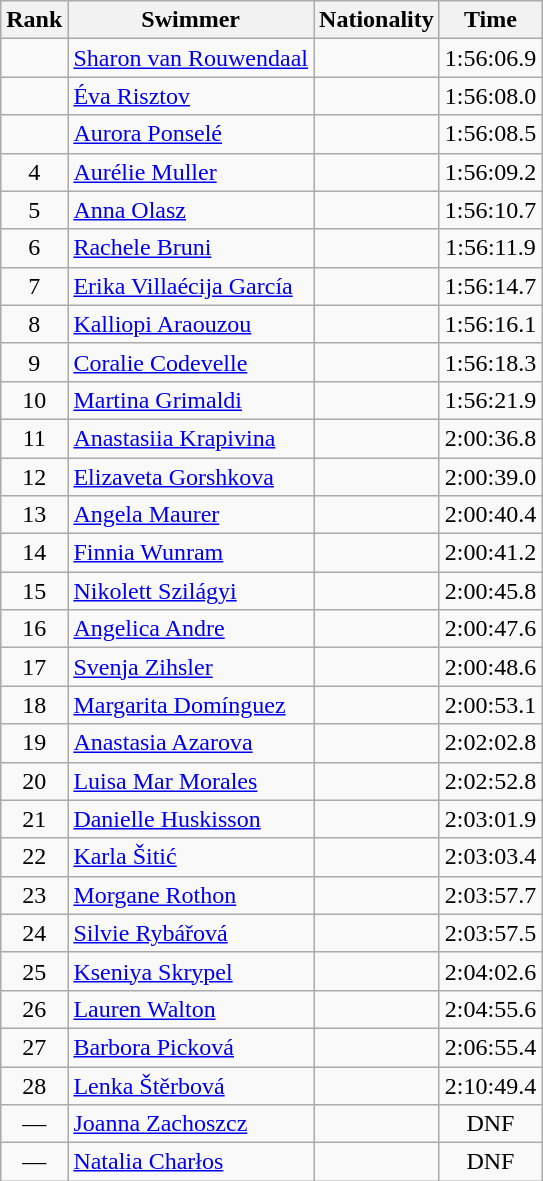<table class="wikitable sortable" border="1" style="text-align:center">
<tr>
<th>Rank</th>
<th>Swimmer</th>
<th>Nationality</th>
<th>Time</th>
</tr>
<tr>
<td></td>
<td align=left><a href='#'>Sharon van Rouwendaal</a></td>
<td align=left></td>
<td>1:56:06.9</td>
</tr>
<tr>
<td></td>
<td align=left><a href='#'>Éva Risztov</a></td>
<td align=left></td>
<td>1:56:08.0</td>
</tr>
<tr>
<td></td>
<td align=left><a href='#'>Aurora Ponselé</a></td>
<td align=left></td>
<td>1:56:08.5</td>
</tr>
<tr>
<td>4</td>
<td align=left><a href='#'>Aurélie Muller</a></td>
<td align=left></td>
<td>1:56:09.2</td>
</tr>
<tr>
<td>5</td>
<td align=left><a href='#'>Anna Olasz</a></td>
<td align=left></td>
<td>1:56:10.7</td>
</tr>
<tr>
<td>6</td>
<td align=left><a href='#'>Rachele Bruni</a></td>
<td align=left></td>
<td>1:56:11.9</td>
</tr>
<tr>
<td>7</td>
<td align=left><a href='#'>Erika Villaécija García</a></td>
<td align=left></td>
<td>1:56:14.7</td>
</tr>
<tr>
<td>8</td>
<td align=left><a href='#'>Kalliopi Araouzou</a></td>
<td align=left></td>
<td>1:56:16.1</td>
</tr>
<tr>
<td>9</td>
<td align=left><a href='#'>Coralie Codevelle</a></td>
<td align=left></td>
<td>1:56:18.3</td>
</tr>
<tr>
<td>10</td>
<td align=left><a href='#'>Martina Grimaldi</a></td>
<td align=left></td>
<td>1:56:21.9</td>
</tr>
<tr>
<td>11</td>
<td align=left><a href='#'>Anastasiia Krapivina</a></td>
<td align=left></td>
<td>2:00:36.8</td>
</tr>
<tr>
<td>12</td>
<td align=left><a href='#'>Elizaveta Gorshkova</a></td>
<td align=left></td>
<td>2:00:39.0</td>
</tr>
<tr>
<td>13</td>
<td align=left><a href='#'>Angela Maurer</a></td>
<td align=left></td>
<td>2:00:40.4</td>
</tr>
<tr>
<td>14</td>
<td align=left><a href='#'>Finnia Wunram</a></td>
<td align=left></td>
<td>2:00:41.2</td>
</tr>
<tr>
<td>15</td>
<td align=left><a href='#'>Nikolett Szilágyi</a></td>
<td align=left></td>
<td>2:00:45.8</td>
</tr>
<tr>
<td>16</td>
<td align=left><a href='#'>Angelica Andre</a></td>
<td align=left></td>
<td>2:00:47.6</td>
</tr>
<tr>
<td>17</td>
<td align=left><a href='#'>Svenja Zihsler</a></td>
<td align=left></td>
<td>2:00:48.6</td>
</tr>
<tr>
<td>18</td>
<td align=left><a href='#'>Margarita Domínguez</a></td>
<td align=left></td>
<td>2:00:53.1</td>
</tr>
<tr>
<td>19</td>
<td align=left><a href='#'>Anastasia Azarova</a></td>
<td align=left></td>
<td>2:02:02.8</td>
</tr>
<tr>
<td>20</td>
<td align=left><a href='#'>Luisa Mar Morales</a></td>
<td align=left></td>
<td>2:02:52.8</td>
</tr>
<tr>
<td>21</td>
<td align=left><a href='#'>Danielle Huskisson</a></td>
<td align=left></td>
<td>2:03:01.9</td>
</tr>
<tr>
<td>22</td>
<td align=left><a href='#'>Karla Šitić</a></td>
<td align=left></td>
<td>2:03:03.4</td>
</tr>
<tr>
<td>23</td>
<td align=left><a href='#'>Morgane Rothon</a></td>
<td align=left></td>
<td>2:03:57.7</td>
</tr>
<tr>
<td>24</td>
<td align=left><a href='#'>Silvie Rybářová</a></td>
<td align=left></td>
<td>2:03:57.5</td>
</tr>
<tr>
<td>25</td>
<td align=left><a href='#'>Kseniya Skrypel</a></td>
<td align=left></td>
<td>2:04:02.6</td>
</tr>
<tr>
<td>26</td>
<td align=left><a href='#'>Lauren Walton</a></td>
<td align=left></td>
<td>2:04:55.6</td>
</tr>
<tr>
<td>27</td>
<td align=left><a href='#'>Barbora Picková</a></td>
<td align=left></td>
<td>2:06:55.4</td>
</tr>
<tr>
<td>28</td>
<td align=left><a href='#'>Lenka Štěrbová</a></td>
<td align=left></td>
<td>2:10:49.4</td>
</tr>
<tr>
<td>—</td>
<td align=left><a href='#'>Joanna Zachoszcz</a></td>
<td align=left></td>
<td>DNF</td>
</tr>
<tr>
<td>—</td>
<td align=left><a href='#'>Natalia Charłos</a></td>
<td align=left></td>
<td>DNF</td>
</tr>
</table>
